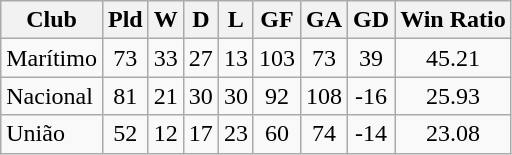<table class="wikitable sortable" style="text-align:center;">
<tr>
<th>Club</th>
<th>Pld</th>
<th>W</th>
<th>D</th>
<th>L</th>
<th>GF</th>
<th>GA</th>
<th>GD</th>
<th>Win Ratio</th>
</tr>
<tr>
<td style="text-align:left;">Marítimo</td>
<td>73</td>
<td>33</td>
<td>27</td>
<td>13</td>
<td>103</td>
<td>73</td>
<td>39</td>
<td>45.21</td>
</tr>
<tr>
<td style="text-align:left;">Nacional</td>
<td>81</td>
<td>21</td>
<td>30</td>
<td>30</td>
<td>92</td>
<td>108</td>
<td>-16</td>
<td>25.93</td>
</tr>
<tr>
<td style="text-align:left;">União</td>
<td>52</td>
<td>12</td>
<td>17</td>
<td>23</td>
<td>60</td>
<td>74</td>
<td>-14</td>
<td>23.08</td>
</tr>
</table>
